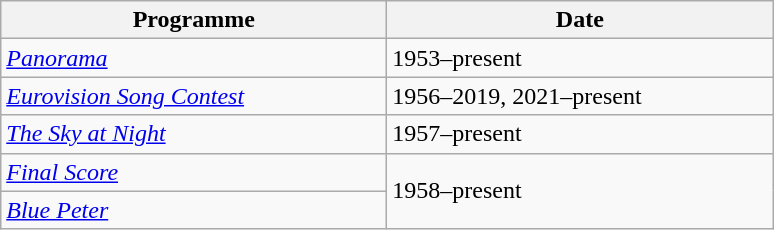<table class="wikitable">
<tr>
<th width=250>Programme</th>
<th width=250>Date</th>
</tr>
<tr>
<td><em><a href='#'>Panorama</a></em></td>
<td>1953–present</td>
</tr>
<tr>
<td><em><a href='#'>Eurovision Song Contest</a></em></td>
<td>1956–2019, 2021–present</td>
</tr>
<tr>
<td><em><a href='#'>The Sky at Night</a></em></td>
<td>1957–present</td>
</tr>
<tr>
<td><em><a href='#'>Final Score</a></em></td>
<td rowspan="2">1958–present</td>
</tr>
<tr>
<td><em><a href='#'>Blue Peter</a></em></td>
</tr>
</table>
